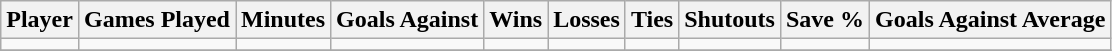<table class="wikitable">
<tr>
<th>Player</th>
<th>Games Played</th>
<th>Minutes</th>
<th>Goals Against</th>
<th>Wins</th>
<th>Losses</th>
<th>Ties</th>
<th>Shutouts</th>
<th>Save %</th>
<th>Goals Against Average</th>
</tr>
<tr align="center" bgcolor="">
<td></td>
<td></td>
<td></td>
<td></td>
<td></td>
<td></td>
<td></td>
<td></td>
<td></td>
<td></td>
</tr>
<tr align="center" bgcolor="">
</tr>
</table>
